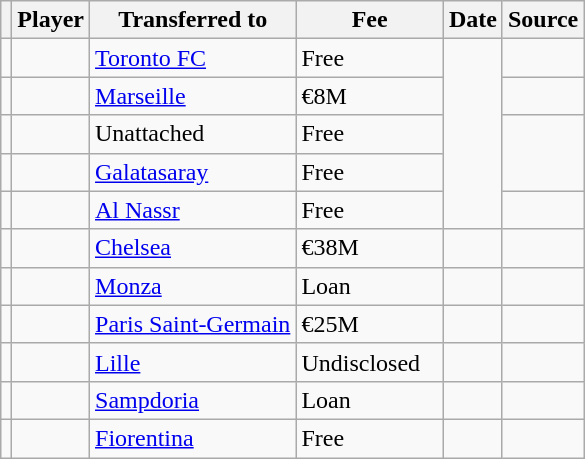<table class="wikitable plainrowheaders sortable">
<tr>
<th></th>
<th scope=col>Player</th>
<th>Transferred to</th>
<th !scope=col; style="width: 91px;">Fee</th>
<th scope=col>Date</th>
<th scope=col>Source</th>
</tr>
<tr>
<td align=center></td>
<td></td>
<td> <a href='#'>Toronto FC</a></td>
<td>Free</td>
<td rowspan=5></td>
<td></td>
</tr>
<tr>
<td align=center></td>
<td></td>
<td> <a href='#'>Marseille</a></td>
<td>€8M</td>
<td></td>
</tr>
<tr>
<td align=center></td>
<td></td>
<td>Unattached</td>
<td>Free</td>
<td rowspan=2></td>
</tr>
<tr>
<td align=center></td>
<td></td>
<td> <a href='#'>Galatasaray</a></td>
<td>Free</td>
</tr>
<tr>
<td align=center></td>
<td></td>
<td> <a href='#'>Al Nassr</a></td>
<td>Free</td>
<td></td>
</tr>
<tr>
<td align=center></td>
<td></td>
<td> <a href='#'>Chelsea</a></td>
<td>€38M</td>
<td></td>
<td></td>
</tr>
<tr>
<td align=center></td>
<td></td>
<td> <a href='#'>Monza</a></td>
<td>Loan</td>
<td></td>
<td></td>
</tr>
<tr>
<td align=center></td>
<td></td>
<td> <a href='#'>Paris Saint-Germain</a></td>
<td>€25M</td>
<td></td>
<td></td>
</tr>
<tr>
<td align=center></td>
<td></td>
<td> <a href='#'>Lille</a></td>
<td>Undisclosed</td>
<td></td>
<td></td>
</tr>
<tr>
<td align=center></td>
<td></td>
<td> <a href='#'>Sampdoria</a></td>
<td>Loan</td>
<td></td>
<td></td>
</tr>
<tr>
<td align=center></td>
<td></td>
<td> <a href='#'>Fiorentina</a></td>
<td>Free</td>
<td></td>
<td></td>
</tr>
</table>
